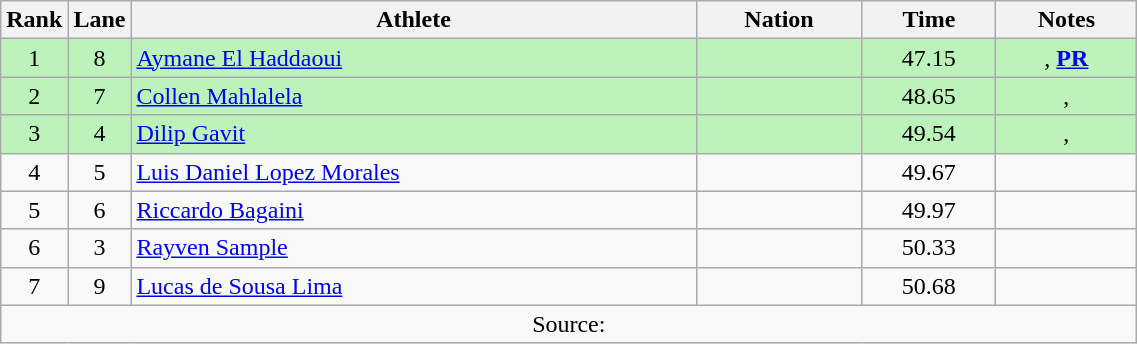<table class="wikitable sortable" style="text-align:center;width: 60%;">
<tr>
<th scope="col" style="width: 10px;">Rank</th>
<th scope="col" style="width: 10px;">Lane</th>
<th scope="col">Athlete</th>
<th scope="col">Nation</th>
<th scope="col">Time</th>
<th scope="col">Notes</th>
</tr>
<tr bgcolor=bbf3bb>
<td>1</td>
<td>8</td>
<td align=left><a href='#'>Aymane El Haddaoui</a></td>
<td align=left></td>
<td>47.15</td>
<td>, <strong><a href='#'>PR</a></strong></td>
</tr>
<tr bgcolor=bbf3bb>
<td>2</td>
<td>7</td>
<td align=left><a href='#'>Collen Mahlalela</a></td>
<td align=left></td>
<td>48.65</td>
<td>, </td>
</tr>
<tr bgcolor=bbf3bb>
<td>3</td>
<td>4</td>
<td align=left><a href='#'>Dilip Gavit</a></td>
<td align=left></td>
<td>49.54</td>
<td>, </td>
</tr>
<tr>
<td>4</td>
<td>5</td>
<td align=left><a href='#'>Luis Daniel Lopez Morales</a></td>
<td align=left></td>
<td>49.67</td>
<td></td>
</tr>
<tr>
<td>5</td>
<td>6</td>
<td align=left><a href='#'>Riccardo Bagaini</a></td>
<td align=left></td>
<td>49.97</td>
<td></td>
</tr>
<tr>
<td>6</td>
<td>3</td>
<td align=left><a href='#'>Rayven Sample</a></td>
<td align=left></td>
<td>50.33</td>
<td></td>
</tr>
<tr>
<td>7</td>
<td>9</td>
<td align=left><a href='#'>Lucas de Sousa Lima</a></td>
<td align=left></td>
<td>50.68</td>
<td></td>
</tr>
<tr class="sortbottom">
<td colspan="6">Source:</td>
</tr>
</table>
